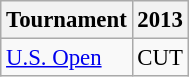<table class="wikitable" style="font-size:95%;text-align:center;">
<tr>
<th>Tournament</th>
<th>2013</th>
</tr>
<tr>
<td align=left><a href='#'>U.S. Open</a></td>
<td>CUT</td>
</tr>
</table>
